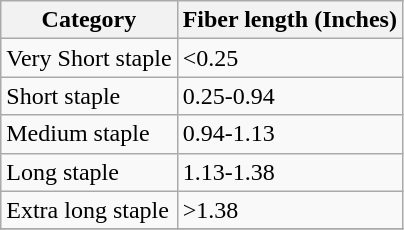<table class="wikitable">
<tr>
<th>Category</th>
<th>Fiber length (Inches)</th>
</tr>
<tr>
<td>Very Short staple</td>
<td><0.25</td>
</tr>
<tr>
<td>Short staple</td>
<td>0.25-0.94</td>
</tr>
<tr>
<td>Medium staple</td>
<td>0.94-1.13</td>
</tr>
<tr>
<td>Long staple</td>
<td>1.13-1.38</td>
</tr>
<tr>
<td>Extra long staple</td>
<td>>1.38</td>
</tr>
<tr>
</tr>
</table>
